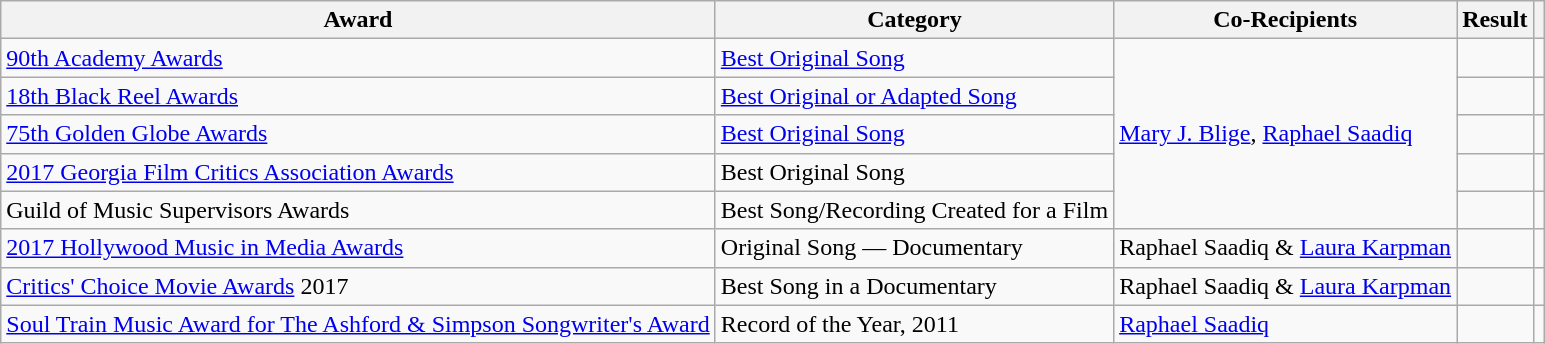<table class="wikitable plainrowheaders sortable">
<tr style="text-align:center;">
<th scope="col">Award</th>
<th scope="col">Category</th>
<th scope="col">Co-Recipients</th>
<th scope="col">Result</th>
<th scope="col" class="unsortable"></th>
</tr>
<tr>
<td><a href='#'>90th Academy Awards</a></td>
<td><a href='#'>Best Original Song</a></td>
<td rowspan="5"><a href='#'>Mary J. Blige</a>, <a href='#'>Raphael Saadiq</a></td>
<td></td>
<td style="text-align:center;"></td>
</tr>
<tr>
<td><a href='#'>18th Black Reel Awards</a></td>
<td><a href='#'>Best Original or Adapted Song</a></td>
<td></td>
<td style="text-align:center;"></td>
</tr>
<tr>
<td><a href='#'>75th Golden Globe Awards</a></td>
<td><a href='#'>Best Original Song</a></td>
<td></td>
<td style="text-align:center;"></td>
</tr>
<tr>
<td><a href='#'>2017 Georgia Film Critics Association Awards</a></td>
<td>Best Original Song</td>
<td></td>
<td style="text-align:center;"></td>
</tr>
<tr>
<td>Guild of Music Supervisors Awards</td>
<td>Best Song/Recording Created for a Film</td>
<td></td>
<td style="text-align:center;"></td>
</tr>
<tr>
<td><a href='#'>2017 Hollywood Music in Media Awards</a></td>
<td>Original Song — Documentary</td>
<td>Raphael Saadiq & <a href='#'>Laura Karpman</a></td>
<td></td>
<td style="text-align:center;"></td>
</tr>
<tr>
<td><a href='#'>Critics' Choice Movie Awards</a> 2017</td>
<td>Best Song in a Documentary</td>
<td>Raphael Saadiq & <a href='#'>Laura Karpman</a></td>
<td></td>
<td style="text-align:center;"></td>
</tr>
<tr>
<td><a href='#'>Soul Train Music Award for The Ashford & Simpson Songwriter's Award</a></td>
<td>Record of the Year, 2011</td>
<td><a href='#'>Raphael Saadiq</a></td>
<td></td>
<td style="text-align:center;"></td>
</tr>
</table>
